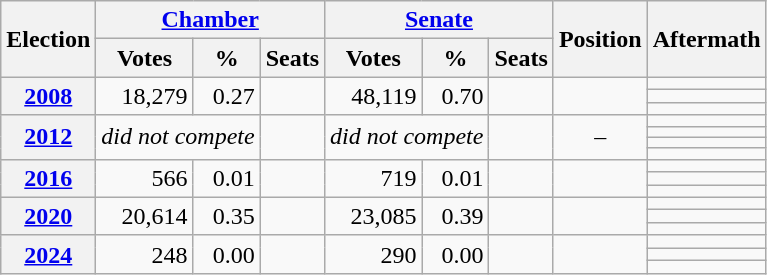<table class="wikitable" style="text-align: right;">
<tr>
<th rowspan="2">Election</th>
<th colspan="3"><a href='#'>Chamber</a></th>
<th colspan="3"><a href='#'>Senate</a></th>
<th rowspan="2">Position</th>
<th rowspan="2">Aftermath</th>
</tr>
<tr>
<th>Votes</th>
<th>%</th>
<th>Seats</th>
<th>Votes</th>
<th>%</th>
<th>Seats</th>
</tr>
<tr>
<th rowspan=3><a href='#'>2008</a></th>
<td rowspan=3>18,279</td>
<td rowspan=3>0.27</td>
<td rowspan=3></td>
<td rowspan=3>48,119</td>
<td rowspan=3>0.70</td>
<td rowspan=3></td>
<td rowspan=3; style="text-align: center;"></td>
<td></td>
</tr>
<tr>
<td></td>
</tr>
<tr>
<td></td>
</tr>
<tr>
<th rowspan=4><a href='#'>2012</a></th>
<td rowspan=4; colspan=2; style="text-align: center;"><em>did not compete</em></td>
<td rowspan=4></td>
<td rowspan=4; colspan=2; style="text-align: center;"><em>did not compete</em></td>
<td rowspan=4></td>
<td rowspan=4; style="text-align: center;">–</td>
<td></td>
</tr>
<tr>
<td></td>
</tr>
<tr>
<td></td>
</tr>
<tr>
<td></td>
</tr>
<tr>
<th rowspan=3><a href='#'>2016</a></th>
<td rowspan=3>566</td>
<td rowspan=3>0.01</td>
<td rowspan=3></td>
<td rowspan=3>719</td>
<td rowspan=3>0.01</td>
<td rowspan=3></td>
<td rowspan=3; style="text-align: center;"></td>
<td></td>
</tr>
<tr>
<td></td>
</tr>
<tr>
<td></td>
</tr>
<tr>
<th rowspan=3><a href='#'>2020</a></th>
<td rowspan=3>20,614</td>
<td rowspan=3>0.35</td>
<td rowspan=3></td>
<td rowspan=3>23,085</td>
<td rowspan=3>0.39</td>
<td rowspan=3></td>
<td rowspan=3; style="text-align: center;"></td>
<td></td>
</tr>
<tr>
<td></td>
</tr>
<tr>
<td></td>
</tr>
<tr>
<th rowspan=3><a href='#'>2024</a></th>
<td rowspan=3>248</td>
<td rowspan=3>0.00</td>
<td rowspan=3></td>
<td rowspan=3>290</td>
<td rowspan=3>0.00</td>
<td rowspan=3></td>
<td rowspan=3; style="text-align: center;"></td>
<td></td>
</tr>
<tr>
<td></td>
</tr>
<tr>
<td></td>
</tr>
</table>
